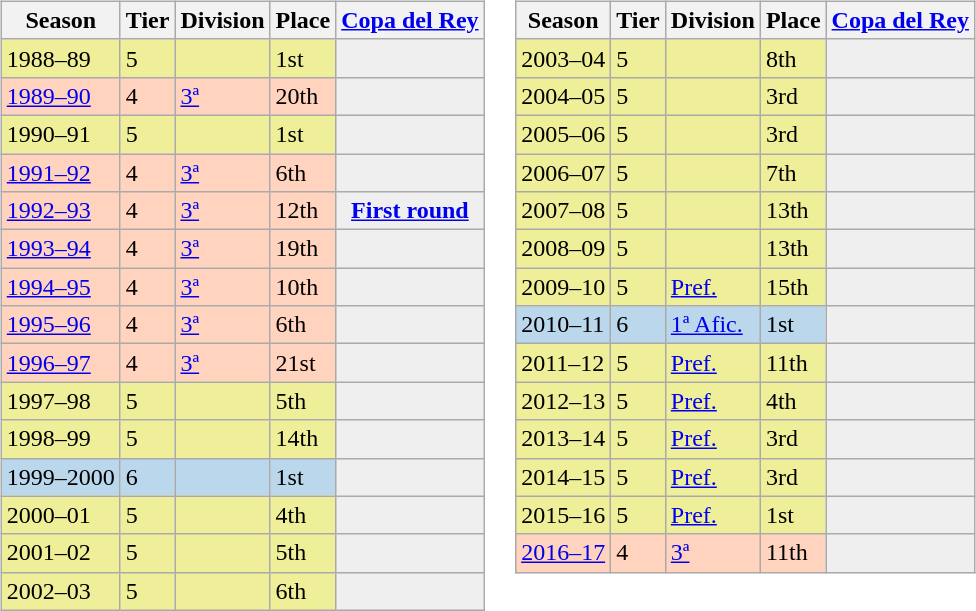<table>
<tr>
<td valign="top" width=0%><br><table class="wikitable">
<tr style="background:#f0f6fa;">
<th>Season</th>
<th>Tier</th>
<th>Division</th>
<th>Place</th>
<th><a href='#'>Copa del Rey</a></th>
</tr>
<tr>
<td style="background:#EFEF99;">1988–89</td>
<td style="background:#EFEF99;">5</td>
<td style="background:#EFEF99;"></td>
<td style="background:#EFEF99;">1st</td>
<th style="background:#efefef;"></th>
</tr>
<tr>
<td style="background:#FFD3BD;"><a href='#'>1989–90</a></td>
<td style="background:#FFD3BD;">4</td>
<td style="background:#FFD3BD;"><a href='#'>3ª</a></td>
<td style="background:#FFD3BD;">20th</td>
<th style="background:#efefef;"></th>
</tr>
<tr>
<td style="background:#EFEF99;">1990–91</td>
<td style="background:#EFEF99;">5</td>
<td style="background:#EFEF99;"></td>
<td style="background:#EFEF99;">1st</td>
<th style="background:#efefef;"></th>
</tr>
<tr>
<td style="background:#FFD3BD;"><a href='#'>1991–92</a></td>
<td style="background:#FFD3BD;">4</td>
<td style="background:#FFD3BD;"><a href='#'>3ª</a></td>
<td style="background:#FFD3BD;">6th</td>
<th style="background:#efefef;"></th>
</tr>
<tr>
<td style="background:#FFD3BD;"><a href='#'>1992–93</a></td>
<td style="background:#FFD3BD;">4</td>
<td style="background:#FFD3BD;"><a href='#'>3ª</a></td>
<td style="background:#FFD3BD;">12th</td>
<th style="background:#efefef;"><a href='#'>First round</a></th>
</tr>
<tr>
<td style="background:#FFD3BD;"><a href='#'>1993–94</a></td>
<td style="background:#FFD3BD;">4</td>
<td style="background:#FFD3BD;"><a href='#'>3ª</a></td>
<td style="background:#FFD3BD;">19th</td>
<th style="background:#efefef;"></th>
</tr>
<tr>
<td style="background:#FFD3BD;"><a href='#'>1994–95</a></td>
<td style="background:#FFD3BD;">4</td>
<td style="background:#FFD3BD;"><a href='#'>3ª</a></td>
<td style="background:#FFD3BD;">10th</td>
<td style="background:#efefef;"></td>
</tr>
<tr>
<td style="background:#FFD3BD;"><a href='#'>1995–96</a></td>
<td style="background:#FFD3BD;">4</td>
<td style="background:#FFD3BD;"><a href='#'>3ª</a></td>
<td style="background:#FFD3BD;">6th</td>
<th style="background:#efefef;"></th>
</tr>
<tr>
<td style="background:#FFD3BD;"><a href='#'>1996–97</a></td>
<td style="background:#FFD3BD;">4</td>
<td style="background:#FFD3BD;"><a href='#'>3ª</a></td>
<td style="background:#FFD3BD;">21st</td>
<th style="background:#efefef;"></th>
</tr>
<tr>
<td style="background:#EFEF99;">1997–98</td>
<td style="background:#EFEF99;">5</td>
<td style="background:#EFEF99;"></td>
<td style="background:#EFEF99;">5th</td>
<th style="background:#efefef;"></th>
</tr>
<tr>
<td style="background:#EFEF99;">1998–99</td>
<td style="background:#EFEF99;">5</td>
<td style="background:#EFEF99;"></td>
<td style="background:#EFEF99;">14th</td>
<th style="background:#efefef;"></th>
</tr>
<tr>
<td style="background:#BBD7EC;">1999–2000</td>
<td style="background:#BBD7EC;">6</td>
<td style="background:#BBD7EC;"></td>
<td style="background:#BBD7EC;">1st</td>
<th style="background:#efefef;"></th>
</tr>
<tr>
<td style="background:#EFEF99;">2000–01</td>
<td style="background:#EFEF99;">5</td>
<td style="background:#EFEF99;"></td>
<td style="background:#EFEF99;">4th</td>
<th style="background:#efefef;"></th>
</tr>
<tr>
<td style="background:#EFEF99;">2001–02</td>
<td style="background:#EFEF99;">5</td>
<td style="background:#EFEF99;"></td>
<td style="background:#EFEF99;">5th</td>
<th style="background:#efefef;"></th>
</tr>
<tr>
<td style="background:#EFEF99;">2002–03</td>
<td style="background:#EFEF99;">5</td>
<td style="background:#EFEF99;"></td>
<td style="background:#EFEF99;">6th</td>
<th style="background:#efefef;"></th>
</tr>
</table>
</td>
<td valign="top" width=0%><br><table class="wikitable">
<tr style="background:#f0f6fa;">
<th>Season</th>
<th>Tier</th>
<th>Division</th>
<th>Place</th>
<th><a href='#'>Copa del Rey</a></th>
</tr>
<tr>
<td style="background:#EFEF99;">2003–04</td>
<td style="background:#EFEF99;">5</td>
<td style="background:#EFEF99;"></td>
<td style="background:#EFEF99;">8th</td>
<th style="background:#efefef;"></th>
</tr>
<tr>
<td style="background:#EFEF99;">2004–05</td>
<td style="background:#EFEF99;">5</td>
<td style="background:#EFEF99;"></td>
<td style="background:#EFEF99;">3rd</td>
<th style="background:#efefef;"></th>
</tr>
<tr>
<td style="background:#EFEF99;">2005–06</td>
<td style="background:#EFEF99;">5</td>
<td style="background:#EFEF99;"></td>
<td style="background:#EFEF99;">3rd</td>
<th style="background:#efefef;"></th>
</tr>
<tr>
<td style="background:#EFEF99;">2006–07</td>
<td style="background:#EFEF99;">5</td>
<td style="background:#EFEF99;"></td>
<td style="background:#EFEF99;">7th</td>
<th style="background:#efefef;"></th>
</tr>
<tr>
<td style="background:#EFEF99;">2007–08</td>
<td style="background:#EFEF99;">5</td>
<td style="background:#EFEF99;"></td>
<td style="background:#EFEF99;">13th</td>
<th style="background:#efefef;"></th>
</tr>
<tr>
<td style="background:#EFEF99;">2008–09</td>
<td style="background:#EFEF99;">5</td>
<td style="background:#EFEF99;"></td>
<td style="background:#EFEF99;">13th</td>
<th style="background:#efefef;"></th>
</tr>
<tr>
<td style="background:#EFEF99;">2009–10</td>
<td style="background:#EFEF99;">5</td>
<td style="background:#EFEF99;"><a href='#'>Pref.</a></td>
<td style="background:#EFEF99;">15th</td>
<th style="background:#efefef;"></th>
</tr>
<tr>
<td style="background:#BBD7EC;">2010–11</td>
<td style="background:#BBD7EC;">6</td>
<td style="background:#BBD7EC;"><a href='#'>1ª Afic.</a></td>
<td style="background:#BBD7EC;">1st</td>
<th style="background:#efefef;"></th>
</tr>
<tr>
<td style="background:#EFEF99;">2011–12</td>
<td style="background:#EFEF99;">5</td>
<td style="background:#EFEF99;"><a href='#'>Pref.</a></td>
<td style="background:#EFEF99;">11th</td>
<th style="background:#efefef;"></th>
</tr>
<tr>
<td style="background:#EFEF99;">2012–13</td>
<td style="background:#EFEF99;">5</td>
<td style="background:#EFEF99;"><a href='#'>Pref.</a></td>
<td style="background:#EFEF99;">4th</td>
<th style="background:#efefef;"></th>
</tr>
<tr>
<td style="background:#EFEF99;">2013–14</td>
<td style="background:#EFEF99;">5</td>
<td style="background:#EFEF99;"><a href='#'>Pref.</a></td>
<td style="background:#EFEF99;">3rd</td>
<th style="background:#efefef;"></th>
</tr>
<tr>
<td style="background:#EFEF99;">2014–15</td>
<td style="background:#EFEF99;">5</td>
<td style="background:#EFEF99;"><a href='#'>Pref.</a></td>
<td style="background:#EFEF99;">3rd</td>
<th style="background:#efefef;"></th>
</tr>
<tr>
<td style="background:#EFEF99;">2015–16</td>
<td style="background:#EFEF99;">5</td>
<td style="background:#EFEF99;"><a href='#'>Pref.</a></td>
<td style="background:#EFEF99;">1st</td>
<th style="background:#efefef;"></th>
</tr>
<tr>
<td style="background:#FFD3BD;"><a href='#'>2016–17</a></td>
<td style="background:#FFD3BD;">4</td>
<td style="background:#FFD3BD;"><a href='#'>3ª</a></td>
<td style="background:#FFD3BD;">11th</td>
<th style="background:#efefef;"></th>
</tr>
</table>
</td>
</tr>
</table>
